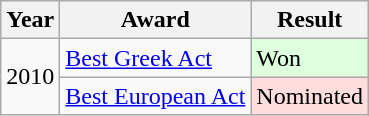<table class="wikitable">
<tr>
<th>Year</th>
<th>Award</th>
<th>Result</th>
</tr>
<tr>
<td rowspan="2">2010</td>
<td><a href='#'>Best Greek Act</a></td>
<td style="background: #ddffdd">Won</td>
</tr>
<tr>
<td><a href='#'>Best European Act</a></td>
<td style="background: #ffdddd">Nominated</td>
</tr>
</table>
